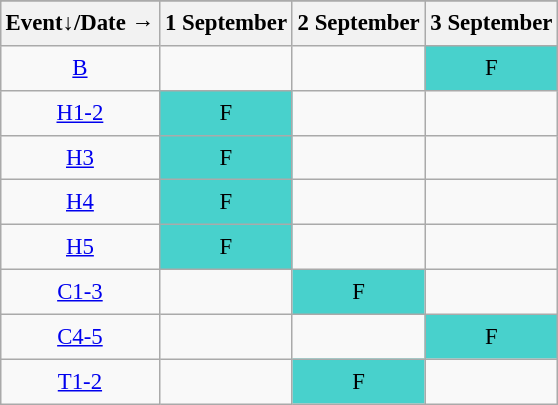<table class="wikitable" style="margin:0.5em auto; font-size:95%; line-height:1.50em;">
<tr align="center">
</tr>
<tr>
</tr>
<tr>
<th>Event↓/Date →</th>
<th>1 September</th>
<th>2 September</th>
<th>3 September</th>
</tr>
<tr align="center">
<td class="event"><a href='#'>B</a></td>
<td></td>
<td></td>
<td bgcolor="#48D1CC" align=center>F</td>
</tr>
<tr align="center">
<td class="event"><a href='#'>H1-2</a></td>
<td bgcolor="#48D1CC" align=center>F</td>
<td></td>
<td></td>
</tr>
<tr align="center">
<td class="event"><a href='#'>H3</a></td>
<td bgcolor="#48D1CC" align=center>F</td>
<td></td>
<td></td>
</tr>
<tr align="center">
<td class="event"><a href='#'>H4</a></td>
<td bgcolor="#48D1CC" align=center>F</td>
<td></td>
<td></td>
</tr>
<tr align="center">
<td class="event"><a href='#'>H5</a></td>
<td bgcolor="#48D1CC" align=center>F</td>
<td></td>
<td></td>
</tr>
<tr align="center">
<td class="event"><a href='#'>C1-3</a></td>
<td></td>
<td bgcolor="#48D1CC" align=center>F</td>
<td></td>
</tr>
<tr align="center">
<td class="event"><a href='#'>C4-5</a></td>
<td></td>
<td></td>
<td bgcolor="#48D1CC" align=center>F</td>
</tr>
<tr align="center">
<td class="event"><a href='#'>T1-2</a></td>
<td></td>
<td bgcolor="#48D1CC" align=center>F</td>
<td></td>
</tr>
</table>
